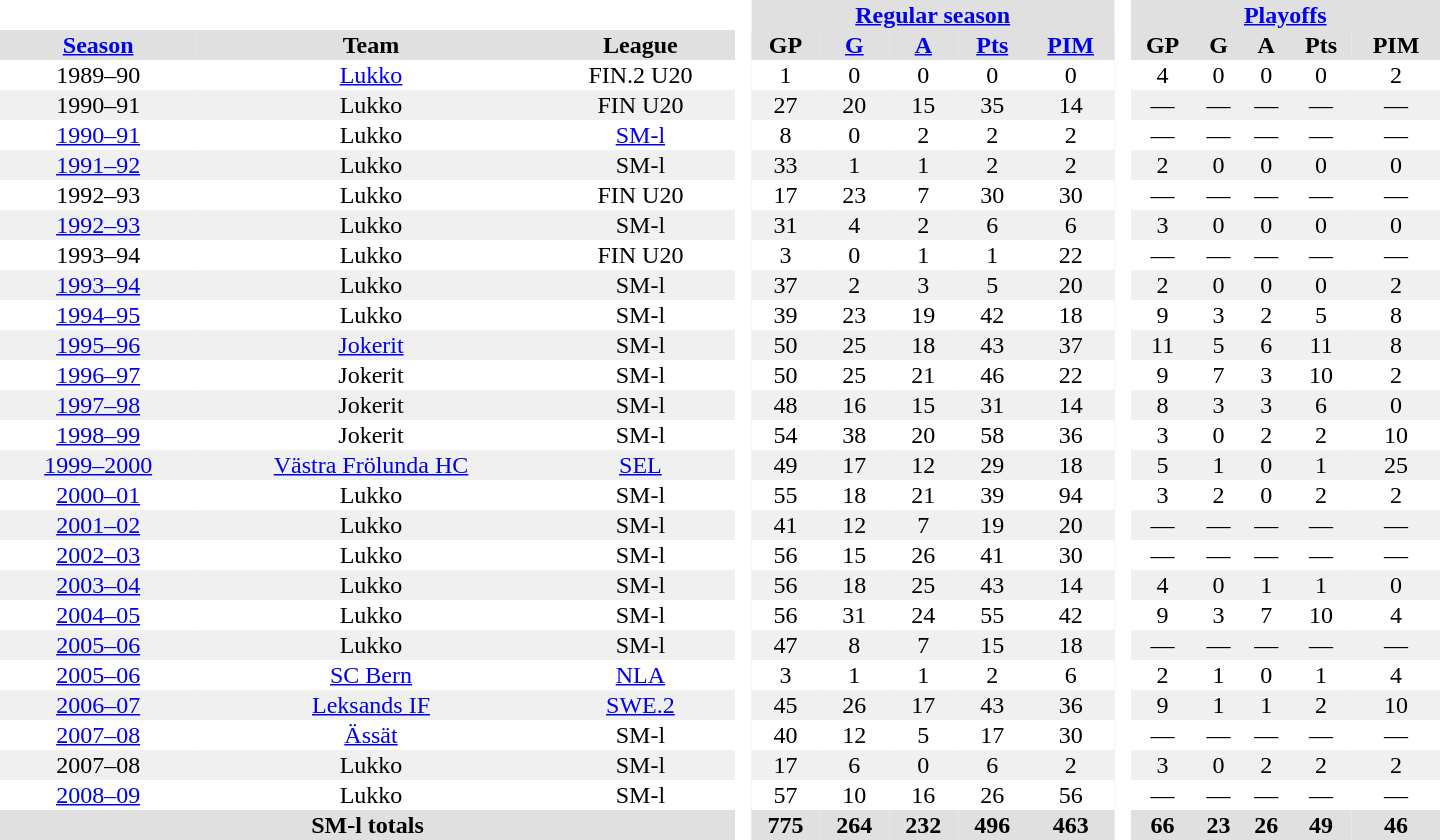<table border="0" cellpadding="1" cellspacing="0" style="text-align:center; width:60em">
<tr bgcolor="#e0e0e0">
<th colspan="3" bgcolor="#ffffff"> </th>
<th rowspan="99" bgcolor="#ffffff"> </th>
<th colspan="5"><a href='#'>Regular season</a></th>
<th rowspan="99" bgcolor="#ffffff"> </th>
<th colspan="5"><a href='#'>Playoffs</a></th>
</tr>
<tr bgcolor="#e0e0e0">
<th><a href='#'>Season</a></th>
<th>Team</th>
<th>League</th>
<th>GP</th>
<th><a href='#'>G</a></th>
<th><a href='#'>A</a></th>
<th><a href='#'>Pts</a></th>
<th><a href='#'>PIM</a></th>
<th>GP</th>
<th>G</th>
<th>A</th>
<th>Pts</th>
<th>PIM</th>
</tr>
<tr>
<td>1989–90</td>
<td><a href='#'>Lukko</a></td>
<td>FIN.2 U20</td>
<td>1</td>
<td>0</td>
<td>0</td>
<td>0</td>
<td>0</td>
<td>4</td>
<td>0</td>
<td>0</td>
<td>0</td>
<td>2</td>
</tr>
<tr bgcolor="#f0f0f0">
<td>1990–91</td>
<td>Lukko</td>
<td>FIN U20</td>
<td>27</td>
<td>20</td>
<td>15</td>
<td>35</td>
<td>14</td>
<td>—</td>
<td>—</td>
<td>—</td>
<td>—</td>
<td>—</td>
</tr>
<tr>
<td><a href='#'>1990–91</a></td>
<td>Lukko</td>
<td><a href='#'>SM-l</a></td>
<td>8</td>
<td>0</td>
<td>2</td>
<td>2</td>
<td>2</td>
<td>—</td>
<td>—</td>
<td>—</td>
<td>—</td>
<td>—</td>
</tr>
<tr bgcolor="#f0f0f0">
<td><a href='#'>1991–92</a></td>
<td>Lukko</td>
<td>SM-l</td>
<td>33</td>
<td>1</td>
<td>1</td>
<td>2</td>
<td>2</td>
<td>2</td>
<td>0</td>
<td>0</td>
<td>0</td>
<td>0</td>
</tr>
<tr>
<td>1992–93</td>
<td>Lukko</td>
<td>FIN U20</td>
<td>17</td>
<td>23</td>
<td>7</td>
<td>30</td>
<td>30</td>
<td>—</td>
<td>—</td>
<td>—</td>
<td>—</td>
<td>—</td>
</tr>
<tr bgcolor="#f0f0f0">
<td><a href='#'>1992–93</a></td>
<td>Lukko</td>
<td>SM-l</td>
<td>31</td>
<td>4</td>
<td>2</td>
<td>6</td>
<td>6</td>
<td>3</td>
<td>0</td>
<td>0</td>
<td>0</td>
<td>0</td>
</tr>
<tr>
<td>1993–94</td>
<td>Lukko</td>
<td>FIN U20</td>
<td>3</td>
<td>0</td>
<td>1</td>
<td>1</td>
<td>22</td>
<td>—</td>
<td>—</td>
<td>—</td>
<td>—</td>
<td>—</td>
</tr>
<tr bgcolor="#f0f0f0">
<td><a href='#'>1993–94</a></td>
<td>Lukko</td>
<td>SM-l</td>
<td>37</td>
<td>2</td>
<td>3</td>
<td>5</td>
<td>20</td>
<td>2</td>
<td>0</td>
<td>0</td>
<td>0</td>
<td>2</td>
</tr>
<tr>
<td><a href='#'>1994–95</a></td>
<td>Lukko</td>
<td>SM-l</td>
<td>39</td>
<td>23</td>
<td>19</td>
<td>42</td>
<td>18</td>
<td>9</td>
<td>3</td>
<td>2</td>
<td>5</td>
<td>8</td>
</tr>
<tr bgcolor="#f0f0f0">
<td><a href='#'>1995–96</a></td>
<td><a href='#'>Jokerit</a></td>
<td>SM-l</td>
<td>50</td>
<td>25</td>
<td>18</td>
<td>43</td>
<td>37</td>
<td>11</td>
<td>5</td>
<td>6</td>
<td>11</td>
<td>8</td>
</tr>
<tr>
<td><a href='#'>1996–97</a></td>
<td>Jokerit</td>
<td>SM-l</td>
<td>50</td>
<td>25</td>
<td>21</td>
<td>46</td>
<td>22</td>
<td>9</td>
<td>7</td>
<td>3</td>
<td>10</td>
<td>2</td>
</tr>
<tr bgcolor="#f0f0f0">
<td><a href='#'>1997–98</a></td>
<td>Jokerit</td>
<td>SM-l</td>
<td>48</td>
<td>16</td>
<td>15</td>
<td>31</td>
<td>14</td>
<td>8</td>
<td>3</td>
<td>3</td>
<td>6</td>
<td>0</td>
</tr>
<tr>
<td><a href='#'>1998–99</a></td>
<td>Jokerit</td>
<td>SM-l</td>
<td>54</td>
<td>38</td>
<td>20</td>
<td>58</td>
<td>36</td>
<td>3</td>
<td>0</td>
<td>2</td>
<td>2</td>
<td>10</td>
</tr>
<tr bgcolor="#f0f0f0">
<td><a href='#'>1999–2000</a></td>
<td><a href='#'>Västra Frölunda HC</a></td>
<td><a href='#'>SEL</a></td>
<td>49</td>
<td>17</td>
<td>12</td>
<td>29</td>
<td>18</td>
<td>5</td>
<td>1</td>
<td>0</td>
<td>1</td>
<td>25</td>
</tr>
<tr>
<td><a href='#'>2000–01</a></td>
<td>Lukko</td>
<td>SM-l</td>
<td>55</td>
<td>18</td>
<td>21</td>
<td>39</td>
<td>94</td>
<td>3</td>
<td>2</td>
<td>0</td>
<td>2</td>
<td>2</td>
</tr>
<tr bgcolor="#f0f0f0">
<td><a href='#'>2001–02</a></td>
<td>Lukko</td>
<td>SM-l</td>
<td>41</td>
<td>12</td>
<td>7</td>
<td>19</td>
<td>20</td>
<td>—</td>
<td>—</td>
<td>—</td>
<td>—</td>
<td>—</td>
</tr>
<tr>
<td><a href='#'>2002–03</a></td>
<td>Lukko</td>
<td>SM-l</td>
<td>56</td>
<td>15</td>
<td>26</td>
<td>41</td>
<td>30</td>
<td>—</td>
<td>—</td>
<td>—</td>
<td>—</td>
<td>—</td>
</tr>
<tr bgcolor="#f0f0f0">
<td><a href='#'>2003–04</a></td>
<td>Lukko</td>
<td>SM-l</td>
<td>56</td>
<td>18</td>
<td>25</td>
<td>43</td>
<td>14</td>
<td>4</td>
<td>0</td>
<td>1</td>
<td>1</td>
<td>0</td>
</tr>
<tr>
<td><a href='#'>2004–05</a></td>
<td>Lukko</td>
<td>SM-l</td>
<td>56</td>
<td>31</td>
<td>24</td>
<td>55</td>
<td>42</td>
<td>9</td>
<td>3</td>
<td>7</td>
<td>10</td>
<td>4</td>
</tr>
<tr bgcolor="#f0f0f0">
<td><a href='#'>2005–06</a></td>
<td>Lukko</td>
<td>SM-l</td>
<td>47</td>
<td>8</td>
<td>7</td>
<td>15</td>
<td>18</td>
<td>—</td>
<td>—</td>
<td>—</td>
<td>—</td>
<td>—</td>
</tr>
<tr>
<td><a href='#'>2005–06</a></td>
<td><a href='#'>SC Bern</a></td>
<td><a href='#'>NLA</a></td>
<td>3</td>
<td>1</td>
<td>1</td>
<td>2</td>
<td>6</td>
<td>2</td>
<td>1</td>
<td>0</td>
<td>1</td>
<td>4</td>
</tr>
<tr bgcolor="#f0f0f0">
<td><a href='#'>2006–07</a></td>
<td><a href='#'>Leksands IF</a></td>
<td><a href='#'>SWE.2</a></td>
<td>45</td>
<td>26</td>
<td>17</td>
<td>43</td>
<td>36</td>
<td>9</td>
<td>1</td>
<td>1</td>
<td>2</td>
<td>10</td>
</tr>
<tr>
<td><a href='#'>2007–08</a></td>
<td><a href='#'>Ässät</a></td>
<td>SM-l</td>
<td>40</td>
<td>12</td>
<td>5</td>
<td>17</td>
<td>30</td>
<td>—</td>
<td>—</td>
<td>—</td>
<td>—</td>
<td>—</td>
</tr>
<tr bgcolor="#f0f0f0">
<td>2007–08</td>
<td>Lukko</td>
<td>SM-l</td>
<td>17</td>
<td>6</td>
<td>0</td>
<td>6</td>
<td>2</td>
<td>3</td>
<td>0</td>
<td>2</td>
<td>2</td>
<td>2</td>
</tr>
<tr>
<td><a href='#'>2008–09</a></td>
<td>Lukko</td>
<td>SM-l</td>
<td>57</td>
<td>10</td>
<td>16</td>
<td>26</td>
<td>56</td>
<td>—</td>
<td>—</td>
<td>—</td>
<td>—</td>
<td>—</td>
</tr>
<tr bgcolor="#e0e0e0">
<th colspan="3">SM-l totals</th>
<th>775</th>
<th>264</th>
<th>232</th>
<th>496</th>
<th>463</th>
<th>66</th>
<th>23</th>
<th>26</th>
<th>49</th>
<th>46</th>
</tr>
</table>
